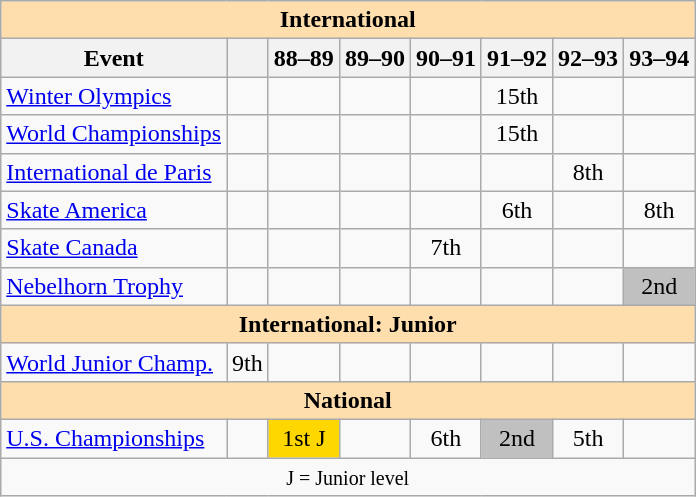<table class="wikitable" style="text-align:center">
<tr>
<th style="background-color: #ffdead; " colspan=8 align=center>International</th>
</tr>
<tr>
<th>Event</th>
<th></th>
<th>88–89</th>
<th>89–90</th>
<th>90–91</th>
<th>91–92</th>
<th>92–93</th>
<th>93–94</th>
</tr>
<tr>
<td align=left><a href='#'>Winter Olympics</a></td>
<td></td>
<td></td>
<td></td>
<td></td>
<td>15th</td>
<td></td>
<td></td>
</tr>
<tr>
<td align=left><a href='#'>World Championships</a></td>
<td></td>
<td></td>
<td></td>
<td></td>
<td>15th</td>
<td></td>
<td></td>
</tr>
<tr>
<td align=left><a href='#'>International de Paris</a></td>
<td></td>
<td></td>
<td></td>
<td></td>
<td></td>
<td>8th</td>
<td></td>
</tr>
<tr>
<td align=left><a href='#'>Skate America</a></td>
<td></td>
<td></td>
<td></td>
<td></td>
<td>6th</td>
<td></td>
<td>8th</td>
</tr>
<tr>
<td align=left><a href='#'>Skate Canada</a></td>
<td></td>
<td></td>
<td></td>
<td>7th</td>
<td></td>
<td></td>
<td></td>
</tr>
<tr>
<td align=left><a href='#'>Nebelhorn Trophy</a></td>
<td></td>
<td></td>
<td></td>
<td></td>
<td></td>
<td></td>
<td bgcolor=silver>2nd</td>
</tr>
<tr>
<th style="background-color: #ffdead; " colspan=8 align=center>International: Junior</th>
</tr>
<tr>
<td align=left><a href='#'>World Junior Champ.</a></td>
<td>9th</td>
<td></td>
<td></td>
<td></td>
<td></td>
<td></td>
<td></td>
</tr>
<tr>
<th style="background-color: #ffdead; " colspan=8 align=center>National</th>
</tr>
<tr>
<td align=left><a href='#'>U.S. Championships</a></td>
<td></td>
<td bgcolor=gold>1st J</td>
<td></td>
<td>6th</td>
<td bgcolor=silver>2nd</td>
<td>5th</td>
<td></td>
</tr>
<tr>
<td colspan=8 align=center><small> J = Junior level </small></td>
</tr>
</table>
